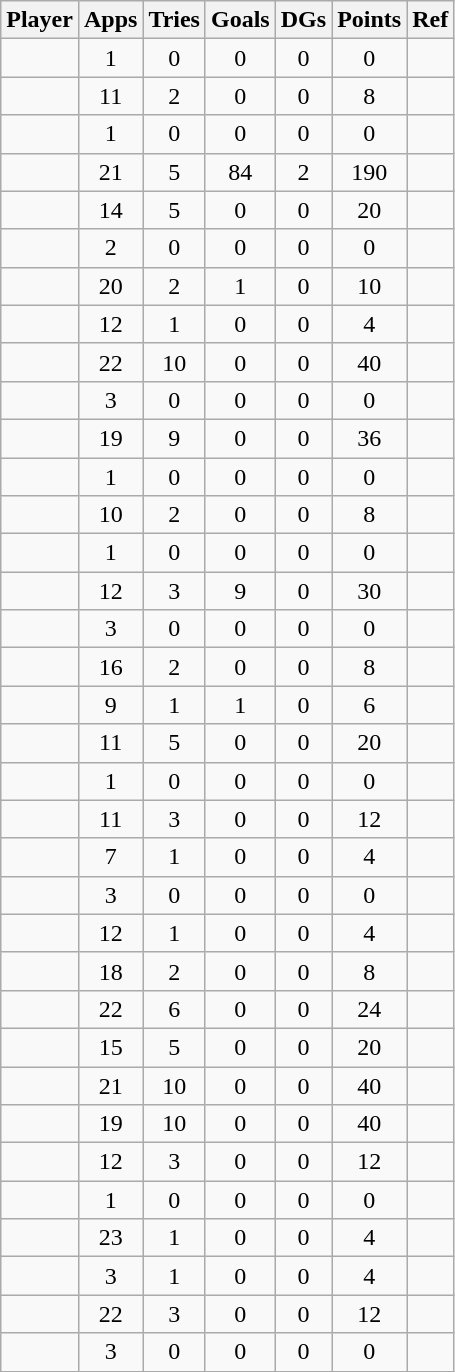<table class="wikitable sortable" style="text-align:center;">
<tr>
<th><strong>Player</strong></th>
<th><strong>Apps</strong></th>
<th><strong>Tries</strong></th>
<th><strong>Goals</strong></th>
<th><strong>DGs</strong></th>
<th><strong>Points</strong></th>
<th class=unsortable><strong>Ref</strong></th>
</tr>
<tr>
<td align=left></td>
<td>1</td>
<td>0</td>
<td>0</td>
<td>0</td>
<td>0</td>
<td></td>
</tr>
<tr>
<td align=left></td>
<td>11</td>
<td>2</td>
<td>0</td>
<td>0</td>
<td>8</td>
<td></td>
</tr>
<tr>
<td align=left></td>
<td>1</td>
<td>0</td>
<td>0</td>
<td>0</td>
<td>0</td>
<td></td>
</tr>
<tr>
<td align=left></td>
<td>21</td>
<td>5</td>
<td>84</td>
<td>2</td>
<td>190</td>
<td></td>
</tr>
<tr>
<td align=left></td>
<td>14</td>
<td>5</td>
<td>0</td>
<td>0</td>
<td>20</td>
<td></td>
</tr>
<tr>
<td align=left></td>
<td>2</td>
<td>0</td>
<td>0</td>
<td>0</td>
<td>0</td>
<td></td>
</tr>
<tr>
<td align=left></td>
<td>20</td>
<td>2</td>
<td>1</td>
<td>0</td>
<td>10</td>
<td></td>
</tr>
<tr>
<td align=left></td>
<td>12</td>
<td>1</td>
<td>0</td>
<td>0</td>
<td>4</td>
<td></td>
</tr>
<tr>
<td align=left></td>
<td>22</td>
<td>10</td>
<td>0</td>
<td>0</td>
<td>40</td>
<td></td>
</tr>
<tr>
<td align=left></td>
<td>3</td>
<td>0</td>
<td>0</td>
<td>0</td>
<td>0</td>
<td></td>
</tr>
<tr>
<td align=left></td>
<td>19</td>
<td>9</td>
<td>0</td>
<td>0</td>
<td>36</td>
<td></td>
</tr>
<tr>
<td align=left></td>
<td>1</td>
<td>0</td>
<td>0</td>
<td>0</td>
<td>0</td>
<td></td>
</tr>
<tr>
<td align=left></td>
<td>10</td>
<td>2</td>
<td>0</td>
<td>0</td>
<td>8</td>
<td></td>
</tr>
<tr>
<td align=left></td>
<td>1</td>
<td>0</td>
<td>0</td>
<td>0</td>
<td>0</td>
<td></td>
</tr>
<tr>
<td align=left></td>
<td>12</td>
<td>3</td>
<td>9</td>
<td>0</td>
<td>30</td>
<td></td>
</tr>
<tr>
<td align=left></td>
<td>3</td>
<td>0</td>
<td>0</td>
<td>0</td>
<td>0</td>
<td></td>
</tr>
<tr>
<td align=left></td>
<td>16</td>
<td>2</td>
<td>0</td>
<td>0</td>
<td>8</td>
<td></td>
</tr>
<tr>
<td align=left></td>
<td>9</td>
<td>1</td>
<td>1</td>
<td>0</td>
<td>6</td>
<td></td>
</tr>
<tr>
<td align=left></td>
<td>11</td>
<td>5</td>
<td>0</td>
<td>0</td>
<td>20</td>
<td></td>
</tr>
<tr>
<td align=left></td>
<td>1</td>
<td>0</td>
<td>0</td>
<td>0</td>
<td>0</td>
<td></td>
</tr>
<tr>
<td align=left></td>
<td>11</td>
<td>3</td>
<td>0</td>
<td>0</td>
<td>12</td>
<td></td>
</tr>
<tr>
<td align=left></td>
<td>7</td>
<td>1</td>
<td>0</td>
<td>0</td>
<td>4</td>
<td></td>
</tr>
<tr>
<td align=left></td>
<td>3</td>
<td>0</td>
<td>0</td>
<td>0</td>
<td>0</td>
<td></td>
</tr>
<tr>
<td align=left></td>
<td>12</td>
<td>1</td>
<td>0</td>
<td>0</td>
<td>4</td>
<td></td>
</tr>
<tr>
<td align=left></td>
<td>18</td>
<td>2</td>
<td>0</td>
<td>0</td>
<td>8</td>
<td></td>
</tr>
<tr>
<td align=left></td>
<td>22</td>
<td>6</td>
<td>0</td>
<td>0</td>
<td>24</td>
<td></td>
</tr>
<tr>
<td align=left></td>
<td>15</td>
<td>5</td>
<td>0</td>
<td>0</td>
<td>20</td>
<td></td>
</tr>
<tr>
<td align=left></td>
<td>21</td>
<td>10</td>
<td>0</td>
<td>0</td>
<td>40</td>
<td></td>
</tr>
<tr>
<td align=left></td>
<td>19</td>
<td>10</td>
<td>0</td>
<td>0</td>
<td>40</td>
<td></td>
</tr>
<tr>
<td align=left></td>
<td>12</td>
<td>3</td>
<td>0</td>
<td>0</td>
<td>12</td>
<td></td>
</tr>
<tr>
<td align=left></td>
<td>1</td>
<td>0</td>
<td>0</td>
<td>0</td>
<td>0</td>
<td></td>
</tr>
<tr>
<td align=left></td>
<td>23</td>
<td>1</td>
<td>0</td>
<td>0</td>
<td>4</td>
<td></td>
</tr>
<tr>
<td align=left></td>
<td>3</td>
<td>1</td>
<td>0</td>
<td>0</td>
<td>4</td>
<td></td>
</tr>
<tr>
<td align=left></td>
<td>22</td>
<td>3</td>
<td>0</td>
<td>0</td>
<td>12</td>
<td></td>
</tr>
<tr>
<td align=left></td>
<td>3</td>
<td>0</td>
<td>0</td>
<td>0</td>
<td>0</td>
<td></td>
</tr>
</table>
